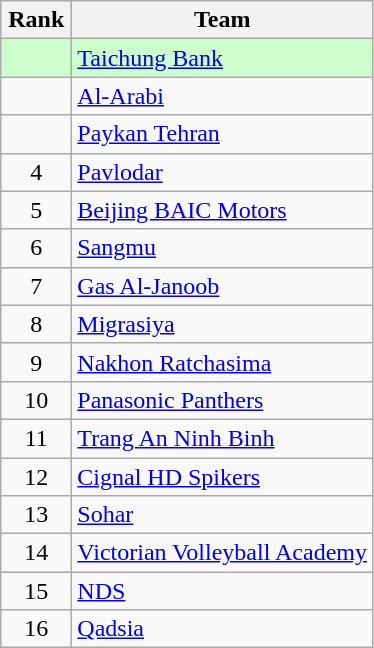<table class="wikitable" style="text-align: center;">
<tr>
<th width=40>Rank</th>
<th>Team</th>
</tr>
<tr bgcolor=#ccffcc>
<td></td>
<td style="text-align: left;"> <a href='#'>Taichung Bank</a></td>
</tr>
<tr>
<td></td>
<td style="text-align: left;"> <a href='#'>Al-Arabi</a></td>
</tr>
<tr>
<td></td>
<td style="text-align: left;"> <a href='#'>Paykan Tehran</a></td>
</tr>
<tr>
<td>4</td>
<td style="text-align: left;"> <a href='#'>Pavlodar</a></td>
</tr>
<tr>
<td>5</td>
<td style="text-align: left;"> <a href='#'>Beijing BAIC Motors</a></td>
</tr>
<tr>
<td>6</td>
<td style="text-align: left;"> <a href='#'>Sangmu</a></td>
</tr>
<tr>
<td>7</td>
<td style="text-align: left;"> <a href='#'>Gas Al-Janoob</a></td>
</tr>
<tr>
<td>8</td>
<td style="text-align: left;"> <a href='#'>Migrasiya</a></td>
</tr>
<tr>
<td>9</td>
<td style="text-align: left;"> <a href='#'>Nakhon Ratchasima</a></td>
</tr>
<tr>
<td>10</td>
<td style="text-align: left;"> <a href='#'>Panasonic Panthers</a></td>
</tr>
<tr>
<td>11</td>
<td style="text-align: left;"> <a href='#'>Trang An Ninh Binh</a></td>
</tr>
<tr>
<td>12</td>
<td style="text-align: left;"> <a href='#'>Cignal HD Spikers</a></td>
</tr>
<tr>
<td>13</td>
<td style="text-align: left;"> <a href='#'>Sohar</a></td>
</tr>
<tr>
<td>14</td>
<td style="text-align: left;"> <a href='#'>Victorian Volleyball Academy</a></td>
</tr>
<tr>
<td>15</td>
<td style="text-align: left;"> <a href='#'>NDS</a></td>
</tr>
<tr>
<td>16</td>
<td style="text-align: left;"> <a href='#'>Qadsia</a></td>
</tr>
</table>
